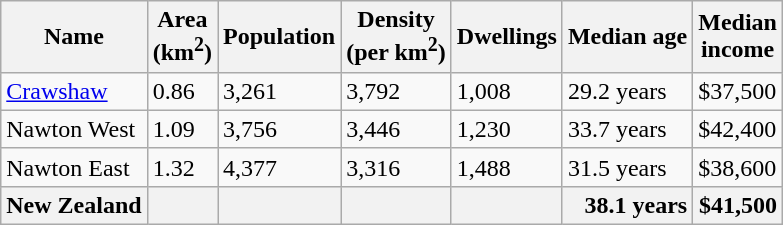<table class="wikitable defaultright col1left">
<tr>
<th>Name</th>
<th>Area<br>(km<sup>2</sup>)</th>
<th>Population</th>
<th>Density<br>(per km<sup>2</sup>)</th>
<th>Dwellings</th>
<th>Median age</th>
<th>Median<br>income</th>
</tr>
<tr>
<td><a href='#'>Crawshaw</a></td>
<td>0.86</td>
<td>3,261</td>
<td>3,792</td>
<td>1,008</td>
<td>29.2 years</td>
<td>$37,500</td>
</tr>
<tr>
<td>Nawton West</td>
<td>1.09</td>
<td>3,756</td>
<td>3,446</td>
<td>1,230</td>
<td>33.7 years</td>
<td>$42,400</td>
</tr>
<tr>
<td>Nawton East</td>
<td>1.32</td>
<td>4,377</td>
<td>3,316</td>
<td>1,488</td>
<td>31.5 years</td>
<td>$38,600</td>
</tr>
<tr>
<th>New Zealand</th>
<th></th>
<th></th>
<th></th>
<th></th>
<th style="text-align:right;">38.1 years</th>
<th style="text-align:right;">$41,500</th>
</tr>
</table>
